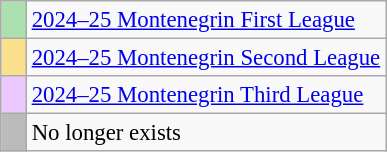<table class="wikitable mw-collapsible" style="text-align:left; font-size:95%">
<tr>
<td style="width:10px; background:#ace1af;"></td>
<td><a href='#'>2024–25 Montenegrin First League</a></td>
</tr>
<tr>
<td style="width:10px; background:#fbe08d;"></td>
<td><a href='#'>2024–25 Montenegrin Second League</a></td>
</tr>
<tr>
<td style="width:10px; background:#ebc9fe;"></td>
<td><a href='#'>2024–25 Montenegrin Third League</a></td>
</tr>
<tr>
<td style="width:10px; background:#bbb;"></td>
<td>No longer exists</td>
</tr>
</table>
